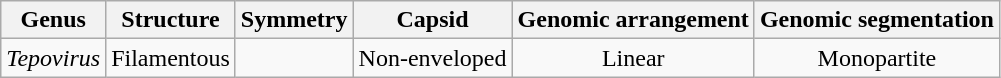<table class="wikitable sortable" style="text-align:center">
<tr>
<th>Genus</th>
<th>Structure</th>
<th>Symmetry</th>
<th>Capsid</th>
<th>Genomic arrangement</th>
<th>Genomic segmentation</th>
</tr>
<tr>
<td><em>Tepovirus</em></td>
<td>Filamentous</td>
<td></td>
<td>Non-enveloped</td>
<td>Linear</td>
<td>Monopartite</td>
</tr>
</table>
